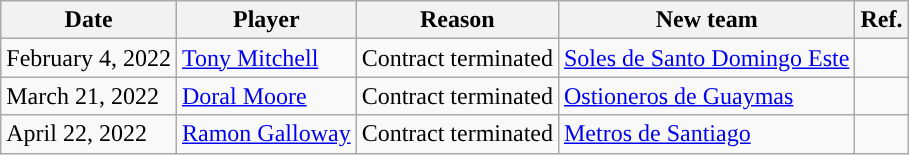<table class="wikitable">
<tr>
<th>Date</th>
<th>Player</th>
<th>Reason</th>
<th>New team</th>
<th>Ref.</th>
</tr>
<tr>
<td>February 4, 2022</td>
<td><a href='#'>Tony Mitchell</a></td>
<td>Contract terminated</td>
<td> <a href='#'>Soles de Santo Domingo Este</a></td>
<td></td>
</tr>
<tr>
<td>March 21, 2022</td>
<td><a href='#'>Doral Moore</a></td>
<td>Contract terminated</td>
<td> <a href='#'>Ostioneros de Guaymas</a></td>
<td></td>
</tr>
<tr>
<td>April 22, 2022</td>
<td><a href='#'>Ramon Galloway</a></td>
<td>Contract terminated</td>
<td> <a href='#'>Metros de Santiago</a></td>
<td></td>
</tr>
</table>
